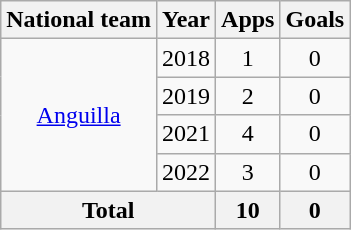<table class="wikitable" style="text-align:center">
<tr>
<th>National team</th>
<th>Year</th>
<th>Apps</th>
<th>Goals</th>
</tr>
<tr>
<td rowspan=4><a href='#'>Anguilla</a></td>
<td>2018</td>
<td>1</td>
<td>0</td>
</tr>
<tr>
<td>2019</td>
<td>2</td>
<td>0</td>
</tr>
<tr>
<td>2021</td>
<td>4</td>
<td>0</td>
</tr>
<tr>
<td>2022</td>
<td>3</td>
<td>0</td>
</tr>
<tr>
<th colspan=2>Total</th>
<th>10</th>
<th>0</th>
</tr>
</table>
